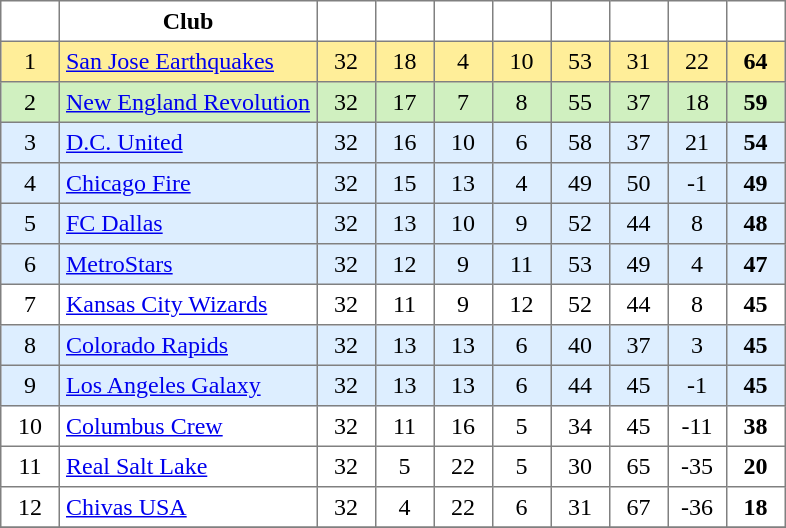<table class="toccolours" border="1" cellpadding="4" cellspacing="0" style="text-align:center; border-collapse: collapse; margin:0;">
<tr>
<th width=30></th>
<th>Club</th>
<th width=30></th>
<th width=30></th>
<th width=30></th>
<th width=30></th>
<th width=30></th>
<th width=30></th>
<th width=30></th>
<th width=30></th>
</tr>
<tr bgcolor=#ffee99>
<td>1</td>
<td align=left><a href='#'>San Jose Earthquakes</a></td>
<td>32</td>
<td>18</td>
<td>4</td>
<td>10</td>
<td>53</td>
<td>31</td>
<td>22</td>
<td><strong>64</strong></td>
</tr>
<tr bgcolor=#d0f0c0>
<td>2</td>
<td align=left><a href='#'>New England Revolution</a></td>
<td>32</td>
<td>17</td>
<td>7</td>
<td>8</td>
<td>55</td>
<td>37</td>
<td>18</td>
<td><strong>59</strong></td>
</tr>
<tr bgcolor=#ddeeff>
<td>3</td>
<td align=left><a href='#'>D.C. United</a></td>
<td>32</td>
<td>16</td>
<td>10</td>
<td>6</td>
<td>58</td>
<td>37</td>
<td>21</td>
<td><strong>54</strong></td>
</tr>
<tr bgcolor=#ddeeff>
<td>4</td>
<td align=left><a href='#'>Chicago Fire</a></td>
<td>32</td>
<td>15</td>
<td>13</td>
<td>4</td>
<td>49</td>
<td>50</td>
<td>-1</td>
<td><strong>49</strong></td>
</tr>
<tr bgcolor=#ddeeff>
<td>5</td>
<td align=left><a href='#'>FC Dallas</a></td>
<td>32</td>
<td>13</td>
<td>10</td>
<td>9</td>
<td>52</td>
<td>44</td>
<td>8</td>
<td><strong>48</strong></td>
</tr>
<tr bgcolor=#ddeeff>
<td>6</td>
<td align=left><a href='#'>MetroStars</a></td>
<td>32</td>
<td>12</td>
<td>9</td>
<td>11</td>
<td>53</td>
<td>49</td>
<td>4</td>
<td><strong>47</strong></td>
</tr>
<tr>
<td>7</td>
<td align=left><a href='#'>Kansas City Wizards</a></td>
<td>32</td>
<td>11</td>
<td>9</td>
<td>12</td>
<td>52</td>
<td>44</td>
<td>8</td>
<td><strong>45</strong></td>
</tr>
<tr bgcolor=#ddeeff>
<td>8</td>
<td align=left><a href='#'>Colorado Rapids</a></td>
<td>32</td>
<td>13</td>
<td>13</td>
<td>6</td>
<td>40</td>
<td>37</td>
<td>3</td>
<td><strong>45</strong></td>
</tr>
<tr bgcolor=#ddeeff>
<td>9</td>
<td align=left><a href='#'>Los Angeles Galaxy</a></td>
<td>32</td>
<td>13</td>
<td>13</td>
<td>6</td>
<td>44</td>
<td>45</td>
<td>-1</td>
<td><strong>45</strong></td>
</tr>
<tr>
<td>10</td>
<td align=left><a href='#'>Columbus Crew</a></td>
<td>32</td>
<td>11</td>
<td>16</td>
<td>5</td>
<td>34</td>
<td>45</td>
<td>-11</td>
<td><strong>38</strong></td>
</tr>
<tr>
<td>11</td>
<td align=left><a href='#'>Real Salt Lake</a></td>
<td>32</td>
<td>5</td>
<td>22</td>
<td>5</td>
<td>30</td>
<td>65</td>
<td>-35</td>
<td><strong>20</strong></td>
</tr>
<tr>
<td>12</td>
<td align=left><a href='#'>Chivas USA</a></td>
<td>32</td>
<td>4</td>
<td>22</td>
<td>6</td>
<td>31</td>
<td>67</td>
<td>-36</td>
<td><strong>18</strong></td>
</tr>
<tr>
</tr>
</table>
